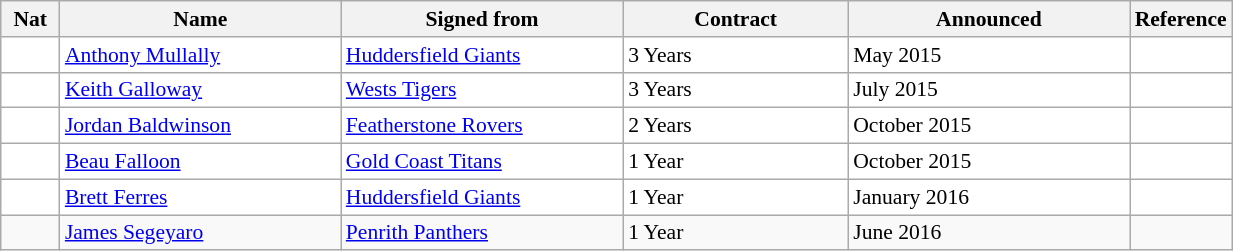<table class="wikitable"  style="width:65%; font-size:90%;">
<tr>
<th width=5%>Nat</th>
<th width=25%>Name</th>
<th width=25%>Signed from</th>
<th width=20%>Contract</th>
<th width=25%>Announced</th>
<th>Reference</th>
</tr>
<tr style="background:#fff;">
<td width=5%></td>
<td width=25%><a href='#'>Anthony Mullally</a></td>
<td width=25%><a href='#'>Huddersfield Giants</a></td>
<td width=20%>3 Years</td>
<td width=25%>May 2015</td>
<td></td>
</tr>
<tr style="background:#fff;">
<td width=5%></td>
<td width=25%><a href='#'>Keith Galloway</a></td>
<td width=25%><a href='#'>Wests Tigers</a></td>
<td width=20%>3 Years</td>
<td width=25%>July 2015</td>
<td></td>
</tr>
<tr style="background:#fff;">
<td width=5%></td>
<td width=25%><a href='#'>Jordan Baldwinson</a></td>
<td width=25%><a href='#'>Featherstone Rovers</a></td>
<td width=20%>2 Years</td>
<td width=25%>October 2015</td>
<td></td>
</tr>
<tr style="background:#fff;">
<td width=5%></td>
<td width=25%><a href='#'>Beau Falloon</a></td>
<td width=25%><a href='#'>Gold Coast Titans</a></td>
<td width=20%>1 Year</td>
<td width=25%>October 2015</td>
<td></td>
</tr>
<tr style="background:#fff;">
<td width=5%></td>
<td width=25%><a href='#'>Brett Ferres</a></td>
<td width=25%><a href='#'>Huddersfield Giants</a></td>
<td width=20%>1 Year</td>
<td width=25%>January 2016</td>
<td></td>
</tr>
<tr>
<td></td>
<td><a href='#'>James Segeyaro</a></td>
<td><a href='#'>Penrith Panthers</a></td>
<td>1 Year</td>
<td>June 2016</td>
<td></td>
</tr>
</table>
